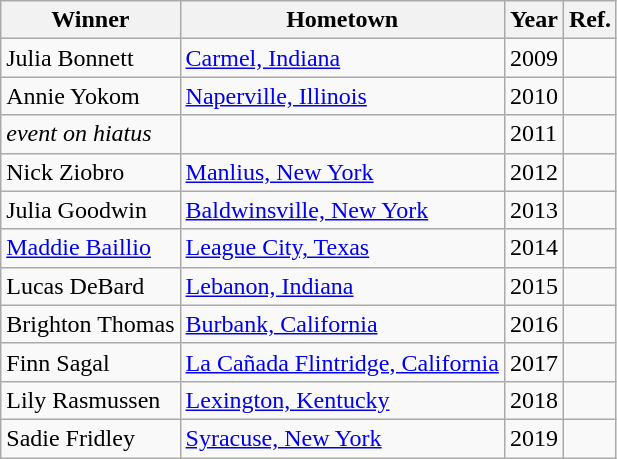<table class="wikitable">
<tr>
<th>Winner</th>
<th>Hometown</th>
<th>Year</th>
<th>Ref.</th>
</tr>
<tr>
<td>Julia Bonnett</td>
<td><a href='#'>Carmel, Indiana</a></td>
<td>2009</td>
<td></td>
</tr>
<tr>
<td>Annie Yokom</td>
<td><a href='#'>Naperville, Illinois</a></td>
<td>2010</td>
<td></td>
</tr>
<tr>
<td><em>event on hiatus</em></td>
<td></td>
<td>2011</td>
<td></td>
</tr>
<tr>
<td>Nick Ziobro</td>
<td><a href='#'>Manlius, New York</a></td>
<td>2012</td>
<td></td>
</tr>
<tr>
<td>Julia Goodwin</td>
<td><a href='#'>Baldwinsville, New York</a></td>
<td>2013</td>
<td></td>
</tr>
<tr>
<td><a href='#'>Maddie Baillio</a></td>
<td><a href='#'>League City, Texas</a></td>
<td>2014</td>
<td></td>
</tr>
<tr>
<td>Lucas DeBard</td>
<td><a href='#'>Lebanon, Indiana</a></td>
<td>2015</td>
<td></td>
</tr>
<tr>
<td>Brighton Thomas</td>
<td><a href='#'>Burbank, California</a></td>
<td>2016</td>
<td></td>
</tr>
<tr>
<td>Finn Sagal</td>
<td><a href='#'>La Cañada Flintridge, California</a></td>
<td>2017</td>
<td></td>
</tr>
<tr>
<td>Lily Rasmussen</td>
<td><a href='#'>Lexington, Kentucky</a></td>
<td>2018</td>
<td></td>
</tr>
<tr>
<td>Sadie Fridley</td>
<td><a href='#'>Syracuse, New York</a></td>
<td>2019</td>
<td></td>
</tr>
</table>
